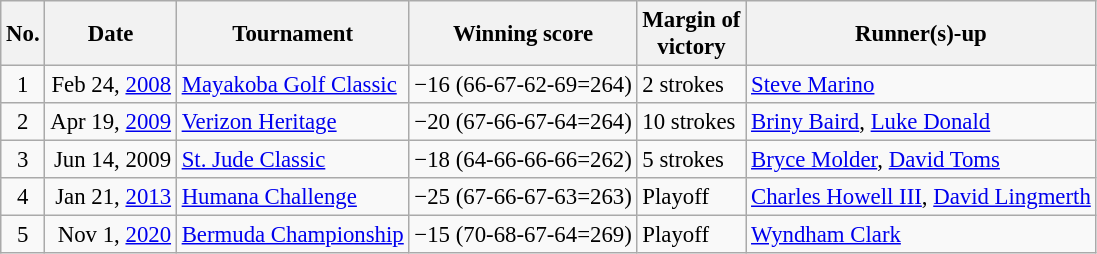<table class="wikitable" style="font-size:95%;">
<tr>
<th>No.</th>
<th>Date</th>
<th>Tournament</th>
<th>Winning score</th>
<th>Margin of<br>victory</th>
<th>Runner(s)-up</th>
</tr>
<tr>
<td align=center>1</td>
<td align=right>Feb 24, <a href='#'>2008</a></td>
<td><a href='#'>Mayakoba Golf Classic</a></td>
<td>−16 (66-67-62-69=264)</td>
<td>2 strokes</td>
<td> <a href='#'>Steve Marino</a></td>
</tr>
<tr>
<td align=center>2</td>
<td align=right>Apr 19, <a href='#'>2009</a></td>
<td><a href='#'>Verizon Heritage</a></td>
<td>−20 (67-66-67-64=264)</td>
<td>10 strokes</td>
<td> <a href='#'>Briny Baird</a>,  <a href='#'>Luke Donald</a></td>
</tr>
<tr>
<td align=center>3</td>
<td align=right>Jun 14, 2009</td>
<td><a href='#'>St. Jude Classic</a></td>
<td>−18 (64-66-66-66=262)</td>
<td>5 strokes</td>
<td> <a href='#'>Bryce Molder</a>,  <a href='#'>David Toms</a></td>
</tr>
<tr>
<td align=center>4</td>
<td align=right>Jan 21, <a href='#'>2013</a></td>
<td><a href='#'>Humana Challenge</a></td>
<td>−25 (67-66-67-63=263)</td>
<td>Playoff</td>
<td> <a href='#'>Charles Howell III</a>,  <a href='#'>David Lingmerth</a></td>
</tr>
<tr>
<td align=center>5</td>
<td align=right>Nov 1, <a href='#'>2020</a></td>
<td><a href='#'>Bermuda Championship</a></td>
<td>−15 (70-68-67-64=269)</td>
<td>Playoff</td>
<td> <a href='#'>Wyndham Clark</a></td>
</tr>
</table>
